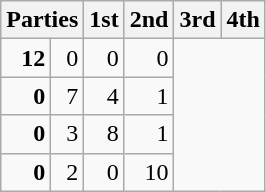<table class="wikitable" style="text-align:right;">
<tr>
<th colspan=2 style="text-align:left;">Parties</th>
<th>1st</th>
<th>2nd</th>
<th>3rd</th>
<th>4th</th>
</tr>
<tr>
<td><strong>12</strong></td>
<td>0</td>
<td>0</td>
<td>0</td>
</tr>
<tr>
<td><strong>0</strong></td>
<td>7</td>
<td>4</td>
<td>1</td>
</tr>
<tr>
<td><strong>0</strong></td>
<td>3</td>
<td>8</td>
<td>1</td>
</tr>
<tr>
<td><strong>0</strong></td>
<td>2</td>
<td>0</td>
<td>10</td>
</tr>
</table>
